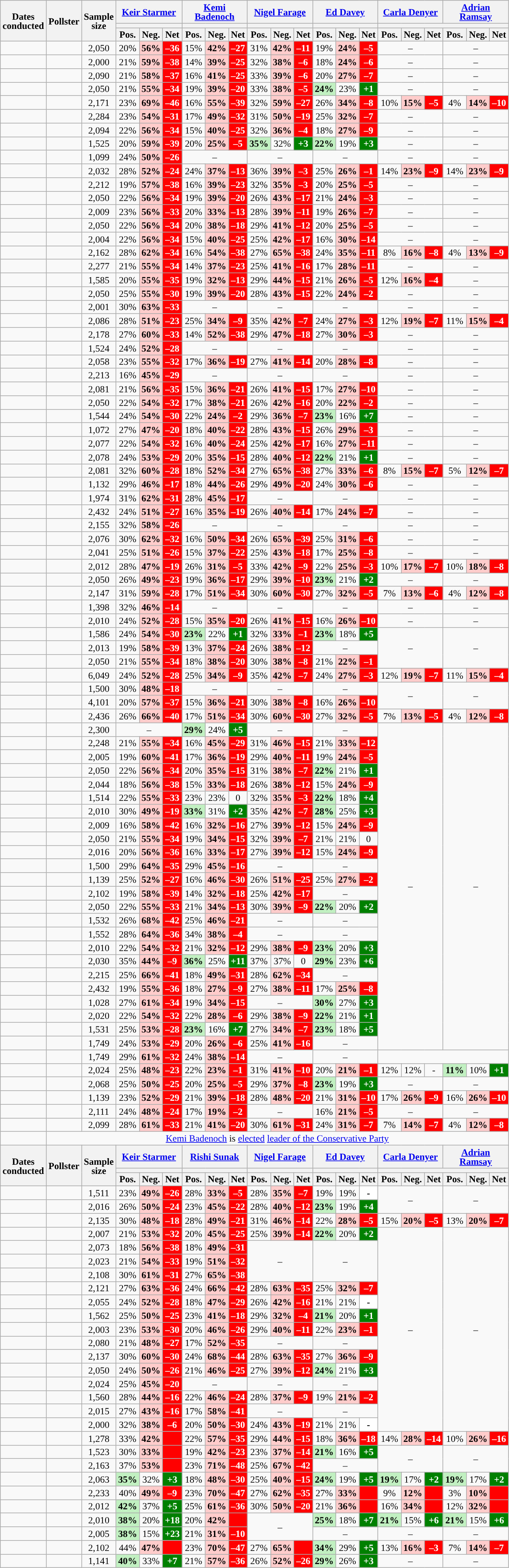<table class="wikitable sortable mw-datatable" style="text-align:center; font-size:90%; line-height:14px;">
<tr>
<th rowspan="3">Dates<br>conducted</th>
<th rowspan="3">Pollster</th>
<th rowspan="3" data-sort-type="number">Sample<br>size</th>
<th colspan="3" class="unsortable" style="width:50px;"><a href='#'>Keir Starmer</a></th>
<th colspan="3" class="unsortable" style="width:50px;"><a href='#'>Kemi Badenoch</a></th>
<th colspan="3" class="unsortable" style="width:50px;"><a href='#'>Nigel Farage</a></th>
<th colspan="3" class="unsortable" style="width:50px;"><a href='#'>Ed Davey</a></th>
<th colspan="3" class="unsortable" style="width:50px;"><a href='#'>Carla Denyer</a></th>
<th colspan="3" class="unsortable" style="width:50px;"><a href='#'>Adrian Ramsay</a></th>
</tr>
<tr>
<th colspan="3" data-sort-type="number" style="background:"></th>
<th colspan="3" data-sort-type="number" style="background:"></th>
<th colspan="3" data-sort-type="number" style="background:"></th>
<th colspan="3" data-sort-type="number" style="background:"></th>
<th colspan="6" data-sort-type="number" style="background:"></th>
</tr>
<tr>
<th>Pos.</th>
<th>Neg.</th>
<th>Net</th>
<th>Pos.</th>
<th>Neg.</th>
<th>Net</th>
<th>Pos.</th>
<th>Neg.</th>
<th>Net</th>
<th>Pos.</th>
<th>Neg.</th>
<th>Net</th>
<th>Pos.</th>
<th>Neg.</th>
<th>Net</th>
<th>Pos.</th>
<th>Neg.</th>
<th>Net</th>
</tr>
<tr>
<td></td>
<td></td>
<td>2,050</td>
<td>20%</td>
<td style="background:#ffcccb"><strong>56%</strong></td>
<td style="background:red;color:white"><strong>–36</strong></td>
<td>15%</td>
<td style="background:#ffcccb"><strong>42%</strong></td>
<td style="background:red;color:white"><strong>–27</strong></td>
<td>31%</td>
<td style="background:#ffcccb"><strong>42%</strong></td>
<td style="background:red;color:white"><strong>–11</strong></td>
<td>19%</td>
<td style="background:#ffcccb"><strong>24%</strong></td>
<td style="background:red;color:white"><strong>–5</strong></td>
<td colspan="3">–</td>
<td colspan="3">–</td>
</tr>
<tr>
<td></td>
<td></td>
<td>2,000</td>
<td>21%</td>
<td style="background:#ffcccb"><strong>59%</strong></td>
<td style="background:red;color:white"><strong>–38</strong></td>
<td>14%</td>
<td style="background:#ffcccb"><strong>39%</strong></td>
<td style="background:red;color:white"><strong>–25</strong></td>
<td>32%</td>
<td style="background:#ffcccb"><strong>38%</strong></td>
<td style="background:red;color:white"><strong>–6</strong></td>
<td>18%</td>
<td style="background:#ffcccb"><strong>24%</strong></td>
<td style="background:red;color:white"><strong>–6</strong></td>
<td colspan="3">–</td>
<td colspan="3">–</td>
</tr>
<tr>
<td></td>
<td></td>
<td>2,090</td>
<td>21%</td>
<td style="background:#ffcccb"><strong>58%</strong></td>
<td style="background:red;color:white"><strong>–37</strong></td>
<td>16%</td>
<td style="background:#ffcccb"><strong>41%</strong></td>
<td style="background:red;color:white"><strong>–25</strong></td>
<td>33%</td>
<td style="background:#ffcccb"><strong>39%</strong></td>
<td style="background:red;color:white"><strong>–6</strong></td>
<td>20%</td>
<td style="background:#ffcccb"><strong>27%</strong></td>
<td style="background:red;color:white"><strong>–7</strong></td>
<td colspan="3">–</td>
<td colspan="3">–</td>
</tr>
<tr>
<td></td>
<td></td>
<td>2,050</td>
<td>21%</td>
<td style="background:#ffcccb"><strong>55%</strong></td>
<td style="background:red;color:white"><strong>–34</strong></td>
<td>19%</td>
<td style="background:#ffcccb"><strong>39%</strong></td>
<td style="background:red;color:white"><strong>–20</strong></td>
<td>33%</td>
<td style="background:#ffcccb"><strong>38%</strong></td>
<td style="background:red;color:white"><strong>–5</strong></td>
<td style="background:#C1F0C1"><strong>24%</strong></td>
<td>23%</td>
<td style="background:green;color:white"><strong>+1</strong></td>
<td colspan="3">–</td>
<td colspan="3">–</td>
</tr>
<tr>
<td></td>
<td></td>
<td>2,171</td>
<td>23%</td>
<td style="background:#ffcccb"><strong>69%</strong></td>
<td style="background:red;color:white"><strong>–46</strong></td>
<td>16%</td>
<td style="background:#ffcccb"><strong>55%</strong></td>
<td style="background:red;color:white"><strong>–39</strong></td>
<td>32%</td>
<td style="background:#ffcccb"><strong>59%</strong></td>
<td style="background:red;color:white"><strong>–27</strong></td>
<td>26%</td>
<td style="background:#ffcccb"><strong>34%</strong></td>
<td style="background:red;color:white"><strong>–8</strong></td>
<td>10%</td>
<td style="background:#ffcccb"><strong>15%</strong></td>
<td style="background:red;color:white"><strong>–5</strong></td>
<td>4%</td>
<td style="background:#ffcccb"><strong>14%</strong></td>
<td style="background:red;color:white"><strong>–10</strong></td>
</tr>
<tr>
<td></td>
<td></td>
<td>2,284</td>
<td>23%</td>
<td style="background:#ffcccb"><strong>54%</strong></td>
<td style="background:red;color:white"><strong>–31</strong></td>
<td>17%</td>
<td style="background:#ffcccb"><strong>49%</strong></td>
<td style="background:red;color:white"><strong>–32</strong></td>
<td>31%</td>
<td style="background:#ffcccb"><strong>50%</strong></td>
<td style="background:red;color:white"><strong>–19</strong></td>
<td>25%</td>
<td style="background:#ffcccb"><strong>32%</strong></td>
<td style="background:red;color:white"><strong>–7</strong></td>
<td colspan=3>–</td>
<td colspan=3>–</td>
</tr>
<tr>
<td></td>
<td></td>
<td>2,094</td>
<td>22%</td>
<td style="background:#ffcccb"><strong>56%</strong></td>
<td style="background:red;color:white"><strong>–34</strong></td>
<td>15%</td>
<td style="background:#ffcccb"><strong>40%</strong></td>
<td style="background:red;color:white"><strong>–25</strong></td>
<td>32%</td>
<td style="background:#ffcccb"><strong>36%</strong></td>
<td style="background:red;color:white"><strong>–4</strong></td>
<td>18%</td>
<td style="background:#ffcccb"><strong>27%</strong></td>
<td style="background:red;color:white"><strong>–9</strong></td>
<td colspan="3">–</td>
<td colspan="3">–</td>
</tr>
<tr>
<td></td>
<td></td>
<td>1,525</td>
<td>20%</td>
<td style="background:#ffcccb"><strong>59%</strong></td>
<td style="background:red;color:white"><strong>–39</strong></td>
<td>20%</td>
<td style="background:#ffcccb"><strong>25%</strong></td>
<td style="background:red;color:white"><strong>–5</strong></td>
<td style="background:#C1F0C1"><strong>35%</strong></td>
<td>32%</td>
<td style="background:green;color:white"><strong>+3</strong></td>
<td style="background:#C1F0C1"><strong>22%</strong></td>
<td>19%</td>
<td style="background:green;color:white"><strong>+3</strong></td>
<td colspan="3">–</td>
<td colspan="3">–</td>
</tr>
<tr>
<td></td>
<td></td>
<td>1,099</td>
<td>24%</td>
<td style="background:#ffcccb"><strong>50%</strong></td>
<td style="background:red;color:white"><strong>–26</strong></td>
<td colspan="3">–</td>
<td colspan="3">–</td>
<td colspan="3">–</td>
<td colspan="3">–</td>
<td colspan="3">–</td>
</tr>
<tr>
<td></td>
<td></td>
<td>2,032</td>
<td>28%</td>
<td style="background:#ffcccb"><strong>52%</strong></td>
<td style="background:red;color:white"><strong>–24</strong></td>
<td>24%</td>
<td style="background:#ffcccb"><strong>37%</strong></td>
<td style="background:red;color:white"><strong>–13</strong></td>
<td>36%</td>
<td style="background:#ffcccb"><strong>39%</strong></td>
<td style="background:red;color:white"><strong>–3</strong></td>
<td>25%</td>
<td style="background:#ffcccb"><strong>26%</strong></td>
<td style="background:red;color:white"><strong>–1</strong></td>
<td>14%</td>
<td style="background:#ffcccb"><strong>23%</strong></td>
<td style="background:red;color:white"><strong>–9</strong></td>
<td>14%</td>
<td style="background:#ffcccb"><strong>23%</strong></td>
<td style="background:red;color:white"><strong>–9</strong></td>
</tr>
<tr>
<td></td>
<td></td>
<td>2,212</td>
<td>19%</td>
<td style="background:#ffcccb"><strong>57%</strong></td>
<td style="background:red;color:white"><strong>–38</strong></td>
<td>16%</td>
<td style="background:#ffcccb"><strong>39%</strong></td>
<td style="background:red;color:white"><strong>–23</strong></td>
<td>32%</td>
<td style="background:#ffcccb"><strong>35%</strong></td>
<td style="background:red;color:white"><strong>–3</strong></td>
<td>20%</td>
<td style="background:#ffcccb"><strong>25%</strong></td>
<td style="background:red;color:white"><strong>–5</strong></td>
<td colspan="3">–</td>
<td colspan="3">–</td>
</tr>
<tr>
<td></td>
<td></td>
<td>2,050</td>
<td>22%</td>
<td style="background:#ffcccb"><strong>56%</strong></td>
<td style="background:red;color:white"><strong>–34</strong></td>
<td>19%</td>
<td style="background:#ffcccb"><strong>39%</strong></td>
<td style="background:red;color:white"><strong>–20</strong></td>
<td>26%</td>
<td style="background:#ffcccb"><strong>43%</strong></td>
<td style="background:red;color:white"><strong>–17</strong></td>
<td>21%</td>
<td style="background:#ffcccb"><strong>24%</strong></td>
<td style="background:red;color:white"><strong>–3</strong></td>
<td colspan="3">–</td>
<td colspan="3">–</td>
</tr>
<tr>
<td></td>
<td></td>
<td>2,009</td>
<td>23%</td>
<td style="background:#ffcccb"><strong>56%</strong></td>
<td style="background:red;color:white"><strong>–33</strong></td>
<td>20%</td>
<td style="background:#ffcccb"><strong>33%</strong></td>
<td style="background:red;color:white"><strong>–13</strong></td>
<td>28%</td>
<td style="background:#ffcccb"><strong>39%</strong></td>
<td style="background:red;color:white"><strong>–11</strong></td>
<td>19%</td>
<td style="background:#ffcccb"><strong>26%</strong></td>
<td style="background:red;color:white"><strong>–7</strong></td>
<td colspan="3">–</td>
<td colspan="3">–</td>
</tr>
<tr>
<td></td>
<td></td>
<td>2,050</td>
<td>22%</td>
<td style="background:#ffcccb"><strong>56%</strong></td>
<td style="background:red;color:white"><strong>–34</strong></td>
<td>20%</td>
<td style="background:#ffcccb"><strong>38%</strong></td>
<td style="background:red;color:white"><strong>–18</strong></td>
<td>29%</td>
<td style="background:#ffcccb"><strong>41%</strong></td>
<td style="background:red;color:white"><strong>–12</strong></td>
<td>20%</td>
<td style="background:#ffcccb"><strong>25%</strong></td>
<td style="background:red;color:white"><strong>–5</strong></td>
<td colspan="3">–</td>
<td colspan="3">–</td>
</tr>
<tr>
<td></td>
<td></td>
<td>2,004</td>
<td>22%</td>
<td style="background:#ffcccb"><strong>56%</strong></td>
<td style="background:red;color:white"><strong>–34</strong></td>
<td>15%</td>
<td style="background:#ffcccb"><strong>40%</strong></td>
<td style="background:red;color:white"><strong>–25</strong></td>
<td>25%</td>
<td style="background:#ffcccb"><strong>42%</strong></td>
<td style="background:red;color:white"><strong>–17</strong></td>
<td>16%</td>
<td style="background:#ffcccb"><strong>30%</strong></td>
<td style="background:red;color:white"><strong>–14</strong></td>
<td colspan="3">–</td>
<td colspan="3">–</td>
</tr>
<tr>
<td></td>
<td></td>
<td>2,162</td>
<td>28%</td>
<td style="background:#ffcccb"><strong>62%</strong></td>
<td style="background:red;color:white"><strong>–34</strong></td>
<td>16%</td>
<td style="background:#ffcccb"><strong>54%</strong></td>
<td style="background:red;color:white"><strong>–38</strong></td>
<td>27%</td>
<td style="background:#ffcccb"><strong>65%</strong></td>
<td style="background:red;color:white"><strong>–38</strong></td>
<td>24%</td>
<td style="background:#ffcccb"><strong>35%</strong></td>
<td style="background:red;color:white"><strong>–11</strong></td>
<td>8%</td>
<td style="background:#ffcccb"><strong>16%</strong></td>
<td style="background:red;color:white"><strong>–8</strong></td>
<td>4%</td>
<td style="background:#ffcccb"><strong>13%</strong></td>
<td style="background:red;color:white"><strong>–9</strong></td>
</tr>
<tr>
<td></td>
<td></td>
<td>2,277</td>
<td>21%</td>
<td style="background:#ffcccb"><strong>55%</strong></td>
<td style="background:red;color:white"><strong>–34</strong></td>
<td>14%</td>
<td style="background:#ffcccb"><strong>37%</strong></td>
<td style="background:red;color:white"><strong>–23</strong></td>
<td>25%</td>
<td style="background:#ffcccb"><strong>41%</strong></td>
<td style="background:red;color:white"><strong>–16</strong></td>
<td>17%</td>
<td style="background:#ffcccb"><strong>28%</strong></td>
<td style="background:red;color:white"><strong>–11</strong></td>
<td colspan="3">–</td>
<td colspan="3">–</td>
</tr>
<tr>
<td></td>
<td></td>
<td>1,585</td>
<td>20%</td>
<td style="background:#ffcccb"><strong>55%</strong></td>
<td style="background:red;color:white"><strong>–35</strong></td>
<td>19%</td>
<td style="background:#ffcccb"><strong>32%</strong></td>
<td style="background:red;color:white"><strong>–13</strong></td>
<td>29%</td>
<td style="background:#ffcccb"><strong>44%</strong></td>
<td style="background:red;color:white"><strong>–15</strong></td>
<td>21%</td>
<td style="background:#ffcccb"><strong>26%</strong></td>
<td style="background:red;color:white"><strong>–5</strong></td>
<td>12%</td>
<td style="background:#ffcccb"><strong>16%</strong></td>
<td style="background:red;color:white"><strong>–4</strong></td>
<td colspan="3">–</td>
</tr>
<tr>
<td></td>
<td></td>
<td>2,050</td>
<td>25%</td>
<td style="background:#ffcccb"><strong>55%</strong></td>
<td style="background:red;color:white"><strong>–30</strong></td>
<td>19%</td>
<td style="background:#ffcccb"><strong>39%</strong></td>
<td style="background:red;color:white"><strong>–20</strong></td>
<td>28%</td>
<td style="background:#ffcccb"><strong>43%</strong></td>
<td style="background:red;color:white"><strong>–15</strong></td>
<td>22%</td>
<td style="background:#ffcccb"><strong>24%</strong></td>
<td style="background:red;color:white"><strong>–2</strong></td>
<td colspan="3">–</td>
<td colspan="3">–</td>
</tr>
<tr>
<td></td>
<td></td>
<td>2,001</td>
<td>30%</td>
<td style="background:#ffcccb"><strong>63%</strong></td>
<td style="background:red;color:white"><strong>–33</strong></td>
<td colspan="3">–</td>
<td colspan="3">–</td>
<td colspan="3">–</td>
<td colspan="3">–</td>
<td colspan="3">–</td>
</tr>
<tr>
<td></td>
<td></td>
<td>2,086</td>
<td>28%</td>
<td style="background:#ffcccb"><strong>51%</strong></td>
<td style="background:red;color:white"><strong>–23</strong></td>
<td>25%</td>
<td style="background:#ffcccb"><strong>34%</strong></td>
<td style="background:red;color:white"><strong>–9</strong></td>
<td>35%</td>
<td style="background:#ffcccb"><strong>42%</strong></td>
<td style="background:red;color:white"><strong>–7</strong></td>
<td>24%</td>
<td style="background:#ffcccb"><strong>27%</strong></td>
<td style="background:red;color:white"><strong>–3</strong></td>
<td>12%</td>
<td style="background:#ffcccb"><strong>19%</strong></td>
<td style="background:red;color:white"><strong>–7</strong></td>
<td>11%</td>
<td style="background:#ffcccb"><strong>15%</strong></td>
<td style="background:red;color:white"><strong>–4</strong></td>
</tr>
<tr>
<td></td>
<td></td>
<td>2,178</td>
<td>27%</td>
<td style="background:#ffcccb"><strong>60%</strong></td>
<td style="background:red;color:white"><strong>–33</strong></td>
<td>14%</td>
<td style="background:#ffcccb"><strong>52%</strong></td>
<td style="background:red;color:white"><strong>–38</strong></td>
<td>29%</td>
<td style="background:#ffcccb"><strong>47%</strong></td>
<td style="background:red;color:white"><strong>–18</strong></td>
<td>27%</td>
<td style="background:#ffcccb"><strong>30%</strong></td>
<td style="background:red;color:white"><strong>–3</strong></td>
<td colspan="3">–</td>
<td colspan="3">–</td>
</tr>
<tr>
<td></td>
<td></td>
<td>1,524</td>
<td>24%</td>
<td style="background:#ffcccb"><strong>52%</strong></td>
<td style="background:red;color:white"><strong>–28</strong></td>
<td colspan="3">–</td>
<td colspan="3">–</td>
<td colspan="3">–</td>
<td colspan="3">–</td>
<td colspan="3">–</td>
</tr>
<tr>
<td></td>
<td></td>
<td>2,058</td>
<td>23%</td>
<td style="background:#ffcccb"><strong>55%</strong></td>
<td style="background:red;color:white"><strong>–32</strong></td>
<td>17%</td>
<td style="background:#ffcccb"><strong>36%</strong></td>
<td style="background:red;color:white"><strong>–19</strong></td>
<td>27%</td>
<td style="background:#ffcccb"><strong>41%</strong></td>
<td style="background:red;color:white"><strong>–14</strong></td>
<td>20%</td>
<td style="background:#ffcccb"><strong>28%</strong></td>
<td style="background:red;color:white"><strong>–8</strong></td>
<td colspan="3">–</td>
<td colspan="3">–</td>
</tr>
<tr>
<td></td>
<td></td>
<td>2,213</td>
<td>16%</td>
<td style="background:#ffcccb"><strong>45%</strong></td>
<td style="background:red;color:white"><strong>–29</strong></td>
<td colspan="3">–</td>
<td colspan="3">–</td>
<td colspan="3">–</td>
<td colspan="3">–</td>
<td colspan="3">–</td>
</tr>
<tr>
<td></td>
<td></td>
<td>2,081</td>
<td>21%</td>
<td style="background:#ffcccb"><strong>56%</strong></td>
<td style="background:red;color:white"><strong>–35</strong></td>
<td>15%</td>
<td style="background:#ffcccb"><strong>36%</strong></td>
<td style="background:red;color:white"><strong>–21</strong></td>
<td>26%</td>
<td style="background:#ffcccb"><strong>41%</strong></td>
<td style="background:red;color:white"><strong>–15</strong></td>
<td>17%</td>
<td style="background:#ffcccb"><strong>27%</strong></td>
<td style="background:red;color:white"><strong>–10</strong></td>
<td colspan="3">–</td>
<td colspan="3">–</td>
</tr>
<tr>
<td></td>
<td></td>
<td>2,050</td>
<td>22%</td>
<td style="background:#ffcccb"><strong>54%</strong></td>
<td style="background:red;color:white"><strong>–32</strong></td>
<td>17%</td>
<td style="background:#ffcccb"><strong>38%</strong></td>
<td style="background:red;color:white"><strong>–21</strong></td>
<td>26%</td>
<td style="background:#ffcccb"><strong>42%</strong></td>
<td style="background:red;color:white"><strong>–16</strong></td>
<td>20%</td>
<td style="background:#ffcccb"><strong>22%</strong></td>
<td style="background:red;color:white"><strong>–2</strong></td>
<td colspan="3">–</td>
<td colspan="3">–</td>
</tr>
<tr>
<td></td>
<td></td>
<td>1,544</td>
<td>24%</td>
<td style="background:#ffcccb"><strong>54%</strong></td>
<td style="background:red;color:white"><strong>–30</strong></td>
<td>22%</td>
<td style="background:#ffcccb"><strong>24%</strong></td>
<td style="background:red;color:white"><strong>–2</strong></td>
<td>29%</td>
<td style="background:#ffcccb"><strong>36%</strong></td>
<td style="background:red;color:white"><strong>–7</strong></td>
<td style="background:#C1F0C1"><strong>23%</strong></td>
<td>16%</td>
<td style="background:green;color:white"><strong>+7</strong></td>
<td colspan="3">–</td>
<td colspan="3">–</td>
</tr>
<tr>
<td></td>
<td></td>
<td>1,072</td>
<td>27%</td>
<td style="background:#ffcccb"><strong>47%</strong></td>
<td style="background:red;color:white"><strong>–20</strong></td>
<td>18%</td>
<td style="background:#ffcccb"><strong>40%</strong></td>
<td style="background:red;color:white"><strong>–22</strong></td>
<td>28%</td>
<td style="background:#ffcccb"><strong>43%</strong></td>
<td style="background:red;color:white"><strong>–15</strong></td>
<td>26%</td>
<td style="background:#ffcccb"><strong>29%</strong></td>
<td style="background:red;color:white"><strong>–3</strong></td>
<td colspan="3">–</td>
<td colspan="3">–</td>
</tr>
<tr>
<td></td>
<td></td>
<td>2,077</td>
<td>22%</td>
<td style="background:#ffcccb"><strong>54%</strong></td>
<td style="background:red;color:white"><strong>–32</strong></td>
<td>16%</td>
<td style="background:#ffcccb"><strong>40%</strong></td>
<td style="background:red;color:white"><strong>–24</strong></td>
<td>25%</td>
<td style="background:#ffcccb"><strong>42%</strong></td>
<td style="background:red;color:white"><strong>–17</strong></td>
<td>16%</td>
<td style="background:#ffcccb"><strong>27%</strong></td>
<td style="background:red;color:white"><strong>–11</strong></td>
<td colspan="3">–</td>
<td colspan="3">–</td>
</tr>
<tr>
<td></td>
<td></td>
<td>2,078</td>
<td>24%</td>
<td style="background:#ffcccb"><strong>53%</strong></td>
<td style="background:red;color:white"><strong>–29</strong></td>
<td>20%</td>
<td style="background:#ffcccb"><strong>35%</strong></td>
<td style="background:red;color:white"><strong>–15</strong></td>
<td>28%</td>
<td style="background:#ffcccb"><strong>40%</strong></td>
<td style="background:red;color:white"><strong>–12</strong></td>
<td style="background:#C1F0C1"><strong>22%</strong></td>
<td>21%</td>
<td style="background:green;color:white"><strong>+1</strong></td>
<td colspan="3">–</td>
<td colspan="3">–</td>
</tr>
<tr>
<td></td>
<td></td>
<td>2,081</td>
<td>32%</td>
<td style="background:#ffcccb"><strong>60%</strong></td>
<td style="background:red;color:white"><strong>–28</strong></td>
<td>18%</td>
<td style="background:#ffcccb"><strong>52%</strong></td>
<td style="background:red;color:white"><strong>–34</strong></td>
<td>27%</td>
<td style="background:#ffcccb"><strong>65%</strong></td>
<td style="background:red;color:white"><strong>–38</strong></td>
<td>27%</td>
<td style="background:#ffcccb"><strong>33%</strong></td>
<td style="background:red;color:white"><strong>–6</strong></td>
<td>8%</td>
<td style="background:#ffcccb"><strong>15%</strong></td>
<td style="background:red;color:white"><strong>–7</strong></td>
<td>5%</td>
<td style="background:#ffcccb"><strong>12%</strong></td>
<td style="background:red;color:white"><strong>–7</strong></td>
</tr>
<tr>
<td></td>
<td></td>
<td>1,132</td>
<td>29%</td>
<td style="background:#ffcccb"><strong>46%</strong></td>
<td style="background:red;color:white"><strong>–17</strong></td>
<td>18%</td>
<td style="background:#ffcccb"><strong>44%</strong></td>
<td style="background:red;color:white"><strong>–26</strong></td>
<td>29%</td>
<td style="background:#ffcccb"><strong>49%</strong></td>
<td style="background:red;color:white"><strong>–20</strong></td>
<td>24%</td>
<td style="background:#ffcccb"><strong>30%</strong></td>
<td style="background:red;color:white"><strong>–6</strong></td>
<td colspan="3">–</td>
<td colspan="3">–</td>
</tr>
<tr>
<td></td>
<td></td>
<td>1,974</td>
<td>31%</td>
<td style="background:#ffcccb"><strong>62%</strong></td>
<td style="background:red;color:white"><strong>–31</strong></td>
<td>28%</td>
<td style="background:#ffcccb"><strong>45%</strong></td>
<td style="background:red;color:white"><strong>–17</strong></td>
<td colspan="3">–</td>
<td colspan="3">–</td>
<td colspan="3">–</td>
<td colspan="3">–</td>
</tr>
<tr>
<td></td>
<td></td>
<td>2,432</td>
<td>24%</td>
<td style="background:#ffcccb"><strong>51%</strong></td>
<td style="background:red;color:white"><strong>–27</strong></td>
<td>16%</td>
<td style="background:#ffcccb"><strong>35%</strong></td>
<td style="background:red;color:white"><strong>–19</strong></td>
<td>26%</td>
<td style="background:#ffcccb"><strong>40%</strong></td>
<td style="background:red;color:white"><strong>–14</strong></td>
<td>17%</td>
<td style="background:#ffcccb"><strong>24%</strong></td>
<td style="background:red;color:white"><strong>–7</strong></td>
<td colspan="3">–</td>
<td colspan="3">–</td>
</tr>
<tr>
<td></td>
<td></td>
<td>2,155</td>
<td>32%</td>
<td style="background:#ffcccb"><strong>58%</strong></td>
<td style="background:red;color:white"><strong>–26</strong></td>
<td colspan="3">–</td>
<td colspan="3">–</td>
<td colspan="3">–</td>
<td colspan="3">–</td>
<td colspan="3">–</td>
</tr>
<tr>
<td></td>
<td></td>
<td>2,076</td>
<td>30%</td>
<td style="background:#ffcccb"><strong>62%</strong></td>
<td style="background:red;color:white"><strong>–32</strong></td>
<td>16%</td>
<td style="background:#ffcccb"><strong>50%</strong></td>
<td style="background:red;color:white"><strong>–34</strong></td>
<td>26%</td>
<td style="background:#ffcccb"><strong>65%</strong></td>
<td style="background:red;color:white"><strong>–39</strong></td>
<td>25%</td>
<td style="background:#ffcccb"><strong>31%</strong></td>
<td style="background:red;color:white"><strong>–6</strong></td>
<td colspan="3">–</td>
<td colspan="3">–</td>
</tr>
<tr>
<td></td>
<td></td>
<td>2,041</td>
<td>25%</td>
<td style="background:#ffcccb"><strong>51%</strong></td>
<td style="background:red;color:white"><strong>–26</strong></td>
<td>15%</td>
<td style="background:#ffcccb"><strong>37%</strong></td>
<td style="background:red;color:white"><strong>–22</strong></td>
<td>25%</td>
<td style="background:#ffcccb"><strong>43%</strong></td>
<td style="background:red;color:white"><strong>–18</strong></td>
<td>17%</td>
<td style="background:#ffcccb"><strong>25%</strong></td>
<td style="background:red;color:white"><strong>–8</strong></td>
<td colspan="3">–</td>
<td colspan="3">–</td>
</tr>
<tr>
<td></td>
<td></td>
<td>2,012</td>
<td>28%</td>
<td style="background:#ffcccb"><strong>47%</strong></td>
<td style="background:red;color:white"><strong>–19</strong></td>
<td>26%</td>
<td style="background:#ffcccb"><strong>31%</strong></td>
<td style="background:red;color:white"><strong>–5</strong></td>
<td>33%</td>
<td style="background:#ffcccb"><strong>42%</strong></td>
<td style="background:red;color:white"><strong>–9</strong></td>
<td>22%</td>
<td style="background:#ffcccb"><strong>25%</strong></td>
<td style="background:red;color:white"><strong>–3</strong></td>
<td>10%</td>
<td style="background:#ffcccb"><strong>17%</strong></td>
<td style="background:red;color:white"><strong>–7</strong></td>
<td>10%</td>
<td style="background:#ffcccb"><strong>18%</strong></td>
<td style="background:red;color:white"><strong>–8</strong></td>
</tr>
<tr>
<td></td>
<td></td>
<td>2,050</td>
<td>26%</td>
<td style="background:#ffcccb"><strong>49%</strong></td>
<td style="background:red;color:white"><strong>–23</strong></td>
<td>19%</td>
<td style="background:#ffcccb"><strong>36%</strong></td>
<td style="background:red;color:white"><strong>–17</strong></td>
<td>29%</td>
<td style="background:#ffcccb"><strong>39%</strong></td>
<td style="background:red;color:white"><strong>–10</strong></td>
<td style="background:#C1F0C1"><strong>23%</strong></td>
<td>21%</td>
<td style="background:green;color:white"><strong>+2</strong></td>
<td colspan="3">–</td>
<td colspan="3">–</td>
</tr>
<tr>
<td></td>
<td></td>
<td>2,147</td>
<td>31%</td>
<td style="background:#ffcccb"><strong>59%</strong></td>
<td style="background:red;color:white"><strong>–28</strong></td>
<td>17%</td>
<td style="background:#ffcccb"><strong>51%</strong></td>
<td style="background:red;color:white"><strong>–34</strong></td>
<td>30%</td>
<td style="background:#ffcccb"><strong>60%</strong></td>
<td style="background:red;color:white"><strong>–30</strong></td>
<td>27%</td>
<td style="background:#ffcccb"><strong>32%</strong></td>
<td style="background:red;color:white"><strong>–5</strong></td>
<td>7%</td>
<td style="background:#ffcccb"><strong>13%</strong></td>
<td style="background:red;color:white"><strong>–6</strong></td>
<td>4%</td>
<td style="background:#ffcccb"><strong>12%</strong></td>
<td style="background:red;color:white"><strong>–8</strong></td>
</tr>
<tr>
<td></td>
<td></td>
<td>1,398</td>
<td>32%</td>
<td style="background:#ffcccb"><strong>46%</strong></td>
<td style="background:red;color:white"><strong>–14</strong></td>
<td colspan="3">–</td>
<td colspan="3">–</td>
<td colspan="3">–</td>
<td colspan="3">–</td>
<td colspan="3">–</td>
</tr>
<tr>
<td></td>
<td></td>
<td>2,010</td>
<td>24%</td>
<td style="background:#ffcccb"><strong>52%</strong></td>
<td style="background:red;color:white"><strong>–28</strong></td>
<td>15%</td>
<td style="background:#ffcccb"><strong>35%</strong></td>
<td style="background:red;color:white"><strong>–20</strong></td>
<td>26%</td>
<td style="background:#ffcccb"><strong>41%</strong></td>
<td style="background:red;color:white"><strong>–15</strong></td>
<td>16%</td>
<td style="background:#ffcccb"><strong>26%</strong></td>
<td style="background:red;color:white"><strong>–10</strong></td>
<td colspan="3">–</td>
<td colspan="3">–</td>
</tr>
<tr>
<td></td>
<td></td>
<td>1,586</td>
<td>24%</td>
<td style="background:#ffcccb"><strong>54%</strong></td>
<td style="background:red;color:white"><strong>–30</strong></td>
<td style="background:#C1F0C1"><strong>23%</strong></td>
<td>22%</td>
<td style="background:green;color:white"><strong>+1</strong></td>
<td>32%</td>
<td style="background:#ffcccb"><strong>33%</strong></td>
<td style="background:red;color:white"><strong>–1</strong></td>
<td style="background:#C1F0C1"><strong>23%</strong></td>
<td>18%</td>
<td style="background:green;color:white"><strong>+5</strong></td>
<td colspan="3" rowspan="3">–</td>
<td colspan="3" rowspan="3">–</td>
</tr>
<tr>
<td></td>
<td></td>
<td>2,013</td>
<td>19%</td>
<td style="background:#ffcccb"><strong>58%</strong></td>
<td style="background:red;color:white"><strong>–39</strong></td>
<td>13%</td>
<td style="background:#ffcccb"><strong>37%</strong></td>
<td style="background:red;color:white"><strong>–24</strong></td>
<td>26%</td>
<td style="background:#ffcccb"><strong>38%</strong></td>
<td style="background:red;color:white"><strong>–12</strong></td>
<td colspan="3">–</td>
</tr>
<tr>
<td></td>
<td></td>
<td>2,050</td>
<td>21%</td>
<td style="background:#ffcccb"><strong>55%</strong></td>
<td style="background:red;color:white"><strong>–34</strong></td>
<td>18%</td>
<td style="background:#ffcccb"><strong>38%</strong></td>
<td style="background:red;color:white"><strong>–20</strong></td>
<td>30%</td>
<td style="background:#ffcccb"><strong>38%</strong></td>
<td style="background:red;color:white"><strong>–8</strong></td>
<td>21%</td>
<td style="background:#ffcccb"><strong>22%</strong></td>
<td style="background:red;color:white"><strong>–1</strong></td>
</tr>
<tr>
<td></td>
<td></td>
<td>6,049</td>
<td>24%</td>
<td style="background:#ffcccb"><strong>52%</strong></td>
<td style="background:red;color:white"><strong>–28</strong></td>
<td>25%</td>
<td style="background:#ffcccb"><strong>34%</strong></td>
<td style="background:red;color:white"><strong>–9</strong></td>
<td>35%</td>
<td style="background:#ffcccb"><strong>42%</strong></td>
<td style="background:red;color:white"><strong>–7</strong></td>
<td>24%</td>
<td style="background:#ffcccb"><strong>27%</strong></td>
<td style="background:red;color:white"><strong>–3</strong></td>
<td>12%</td>
<td style="background:#ffcccb"><strong>19%</strong></td>
<td style="background:red;color:white"><strong>–7</strong></td>
<td>11%</td>
<td style="background:#ffcccb"><strong>15%</strong></td>
<td style="background:red;color:white"><strong>–4</strong></td>
</tr>
<tr>
<td></td>
<td></td>
<td>1,500</td>
<td>30%</td>
<td style="background:#ffcccb"><strong>48%</strong></td>
<td style="background:red;color:white"><strong>–18</strong></td>
<td colspan="3">–</td>
<td colspan="3">–</td>
<td colspan="3">–</td>
<td colspan="3" rowspan="2">–</td>
<td colspan="3" rowspan="2">–</td>
</tr>
<tr>
<td></td>
<td></td>
<td>4,101</td>
<td>20%</td>
<td style="background:#ffcccb"><strong>57%</strong></td>
<td style="background:red;color:white"><strong>–37</strong></td>
<td>15%</td>
<td style="background:#ffcccb"><strong>36%</strong></td>
<td style="background:red;color:white"><strong>–21</strong></td>
<td>30%</td>
<td style="background:#ffcccb"><strong>38%</strong></td>
<td style="background:red;color:white"><strong>–8</strong></td>
<td>16%</td>
<td style="background:#ffcccb"><strong>26%</strong></td>
<td style="background:red;color:white"><strong>–10</strong></td>
</tr>
<tr>
<td></td>
<td></td>
<td>2,436</td>
<td>26%</td>
<td style="background:#ffcccb"><strong>66%</strong></td>
<td style="background:red;color:white"><strong>–40</strong></td>
<td>17%</td>
<td style="background:#ffcccb"><strong>51%</strong></td>
<td style="background:red;color:white"><strong>–34</strong></td>
<td>30%</td>
<td style="background:#ffcccb"><strong>60%</strong></td>
<td style="background:red;color:white"><strong>–30</strong></td>
<td>27%</td>
<td style="background:#ffcccb"><strong>32%</strong></td>
<td style="background:red;color:white"><strong>–5</strong></td>
<td>7%</td>
<td style="background:#ffcccb"><strong>13%</strong></td>
<td style="background:red;color:white"><strong>–5</strong></td>
<td>4%</td>
<td style="background:#ffcccb"><strong>12%</strong></td>
<td style="background:red;color:white"><strong>–8</strong></td>
</tr>
<tr>
<td></td>
<td></td>
<td>2,300</td>
<td colspan="3">–</td>
<td style="background:#C1F0C1"><strong>29%</strong></td>
<td>24%</td>
<td style="background:green;color:white"><strong>+5</strong></td>
<td colspan="3">–</td>
<td colspan="3">–</td>
<td colspan="3" rowspan="24">–</td>
<td colspan="3" rowspan="24">–</td>
</tr>
<tr>
<td></td>
<td></td>
<td>2,248</td>
<td>21%</td>
<td style="background:#ffcccb"><strong>55%</strong></td>
<td style="background:red;color:white"><strong>–34</strong></td>
<td>16%</td>
<td style="background:#ffcccb"><strong>45%</strong></td>
<td style="background:red;color:white"><strong>–29</strong></td>
<td>31%</td>
<td style="background:#ffcccb"><strong>46%</strong></td>
<td style="background:red;color:white"><strong>–15</strong></td>
<td>21%</td>
<td style="background:#ffcccb"><strong>33%</strong></td>
<td style="background:red;color:white"><strong>–12</strong></td>
</tr>
<tr>
<td></td>
<td></td>
<td>2,005</td>
<td>19%</td>
<td style="background:#ffcccb"><strong>60%</strong></td>
<td style="background:red;color:white"><strong>–41</strong></td>
<td>17%</td>
<td style="background:#ffcccb"><strong>36%</strong></td>
<td style="background:red;color:white"><strong>–19</strong></td>
<td>29%</td>
<td style="background:#ffcccb"><strong>40%</strong></td>
<td style="background:red;color:white"><strong>–11</strong></td>
<td>19%</td>
<td style="background:#ffcccb"><strong>24%</strong></td>
<td style="background:red;color:white"><strong>–5</strong></td>
</tr>
<tr>
<td></td>
<td></td>
<td>2,050</td>
<td>22%</td>
<td style="background:#ffcccb"><strong>56%</strong></td>
<td style="background:red;color:white"><strong>–34</strong></td>
<td>20%</td>
<td style="background:#ffcccb"><strong>35%</strong></td>
<td style="background:red;color:white"><strong>–15</strong></td>
<td>31%</td>
<td style="background:#ffcccb"><strong>38%</strong></td>
<td style="background:red;color:white"><strong>–7</strong></td>
<td style="background:#C1F0C1"><strong>22%</strong></td>
<td>21%</td>
<td style="background:green;color:white"><strong>+1</strong></td>
</tr>
<tr>
<td></td>
<td></td>
<td>2,044</td>
<td>18%</td>
<td style="background:#ffcccb"><strong>56%</strong></td>
<td style="background:red;color:white"><strong>–38</strong></td>
<td>15%</td>
<td style="background:#ffcccb"><strong>33%</strong></td>
<td style="background:red;color:white"><strong>–18</strong></td>
<td>26%</td>
<td style="background:#ffcccb"><strong>38%</strong></td>
<td style="background:red;color:white"><strong>–12</strong></td>
<td>15%</td>
<td style="background:#ffcccb"><strong>24%</strong></td>
<td style="background:red;color:white"><strong>–9</strong></td>
</tr>
<tr>
<td></td>
<td></td>
<td>1,514</td>
<td>22%</td>
<td style="background:#ffcccb"><strong>55%</strong></td>
<td style="background:red;color:white"><strong>–33</strong></td>
<td>23%</td>
<td>23%</td>
<td>0</td>
<td>32%</td>
<td style="background:#ffcccb"><strong>35%</strong></td>
<td style="background:red;color:white"><strong>–3</strong></td>
<td style="background:#C1F0C1"><strong>22%</strong></td>
<td>18%</td>
<td style="background:green;color:white"><strong>+4</strong></td>
</tr>
<tr>
<td></td>
<td></td>
<td>2,010</td>
<td>30%</td>
<td style="background:#ffcccb"><strong>49%</strong></td>
<td style="background:red;color:white"><strong>–19</strong></td>
<td style="background:#C1F0C1"><strong>33%</strong></td>
<td>31%</td>
<td style="background:green;color:white"><strong>+2</strong></td>
<td>35%</td>
<td style="background:#ffcccb"><strong>42%</strong></td>
<td style="background:red;color:white"><strong>–7</strong></td>
<td style="background:#C1F0C1"><strong>28%</strong></td>
<td>25%</td>
<td style="background:green;color:white"><strong>+3</strong></td>
</tr>
<tr>
<td></td>
<td></td>
<td>2,009</td>
<td>16%</td>
<td style="background:#ffcccb"><strong>58%</strong></td>
<td style="background:red;color:white"><strong>–42</strong></td>
<td>16%</td>
<td style="background:#ffcccb"><strong>32%</strong></td>
<td style="background:red;color:white"><strong>–16</strong></td>
<td>27%</td>
<td style="background:#ffcccb"><strong>39%</strong></td>
<td style="background:red;color:white"><strong>–12</strong></td>
<td>15%</td>
<td style="background:#ffcccb"><strong>24%</strong></td>
<td style="background:red;color:white"><strong>–9</strong></td>
</tr>
<tr>
<td></td>
<td></td>
<td>2,050</td>
<td>21%</td>
<td style="background:#ffcccb"><strong>55%</strong></td>
<td style="background:red;color:white"><strong>–34</strong></td>
<td>19%</td>
<td style="background:#ffcccb"><strong>34%</strong></td>
<td style="background:red;color:white"><strong>–15</strong></td>
<td>32%</td>
<td style="background:#ffcccb"><strong>39%</strong></td>
<td style="background:red;color:white"><strong>–7</strong></td>
<td>21%</td>
<td>21%</td>
<td>0</td>
</tr>
<tr>
<td></td>
<td></td>
<td>2,016</td>
<td>20%</td>
<td style="background:#ffcccb"><strong>56%</strong></td>
<td style="background:red;color:white"><strong>–36</strong></td>
<td>16%</td>
<td style="background:#ffcccb"><strong>33%</strong></td>
<td style="background:red;color:white"><strong>–17</strong></td>
<td>27%</td>
<td style="background:#ffcccb"><strong>39%</strong></td>
<td style="background:red;color:white"><strong>–12</strong></td>
<td>15%</td>
<td style="background:#ffcccb"><strong>24%</strong></td>
<td style="background:red;color:white"><strong>–9</strong></td>
</tr>
<tr>
<td></td>
<td></td>
<td>1,500</td>
<td>29%</td>
<td style="background:#ffcccb"><strong>64%</strong></td>
<td style="background:red;color:white"><strong>–35</strong></td>
<td>29%</td>
<td style="background:#ffcccb"><strong>45%</strong></td>
<td style="background:red;color:white"><strong>–16</strong></td>
<td colspan="3">–</td>
<td colspan="3">–</td>
</tr>
<tr>
<td></td>
<td></td>
<td>1,139</td>
<td>25%</td>
<td style="background:#ffcccb"><strong>52%</strong></td>
<td style="background:red;color:white"><strong>–27</strong></td>
<td>16%</td>
<td style="background:#ffcccb"><strong>46%</strong></td>
<td style="background:red;color:white"><strong>–30</strong></td>
<td>26%</td>
<td style="background:#ffcccb"><strong>51%</strong></td>
<td style="background:red;color:white"><strong>–25</strong></td>
<td>25%</td>
<td style="background:#ffcccb"><strong>27%</strong></td>
<td style="background:red;color:white"><strong>–2</strong></td>
</tr>
<tr>
<td></td>
<td></td>
<td>2,102</td>
<td>19%</td>
<td style="background:#ffcccb"><strong>58%</strong></td>
<td style="background:red;color:white"><strong>–39</strong></td>
<td>14%</td>
<td style="background:#ffcccb"><strong>32%</strong></td>
<td style="background:red;color:white"><strong>–18</strong></td>
<td>25%</td>
<td style="background:#ffcccb"><strong>42%</strong></td>
<td style="background:red;color:white"><strong>–17</strong></td>
<td colspan="3">–</td>
</tr>
<tr>
<td></td>
<td></td>
<td>2,050</td>
<td>22%</td>
<td style="background:#ffcccb"><strong>55%</strong></td>
<td style="background:red;color:white"><strong>–33</strong></td>
<td>21%</td>
<td style="background:#ffcccb"><strong>34%</strong></td>
<td style="background:red;color:white"><strong>–13</strong></td>
<td>30%</td>
<td style="background:#ffcccb"><strong>39%</strong></td>
<td style="background:red;color:white"><strong>–9</strong></td>
<td style="background:#C1F0C1"><strong>22%</strong></td>
<td>20%</td>
<td style="background:green;color:white"><strong>+2</strong></td>
</tr>
<tr>
<td></td>
<td></td>
<td>1,532</td>
<td>26%</td>
<td style="background:#ffcccb"><strong>68%</strong></td>
<td style="background:red;color:white"><strong>–42</strong></td>
<td>25%</td>
<td style="background:#ffcccb"><strong>46%</strong></td>
<td style="background:red;color:white"><strong>–21</strong></td>
<td colspan="3">–</td>
<td colspan="3">–</td>
</tr>
<tr>
<td></td>
<td></td>
<td>1,552</td>
<td>28%</td>
<td style="background:#ffcccb"><strong>64%</strong></td>
<td style="background:red;color:white"><strong>–36</strong></td>
<td>34%</td>
<td style="background:#ffcccb"><strong>38%</strong></td>
<td style="background:red;color:white"><strong>–4</strong></td>
<td colspan="3">–</td>
<td colspan="3">–</td>
</tr>
<tr>
<td></td>
<td></td>
<td>2,010</td>
<td>22%</td>
<td style="background:#ffcccb"><strong>54%</strong></td>
<td style="background:red;color:white"><strong>–32</strong></td>
<td>21%</td>
<td style="background:#ffcccb"><strong>32%</strong></td>
<td style="background:red;color:white"><strong>–12</strong></td>
<td>29%</td>
<td style="background:#ffcccb"><strong>38%</strong></td>
<td style="background:red;color:white"><strong>–9</strong></td>
<td style="background:#C1F0C1"><strong>23%</strong></td>
<td>20%</td>
<td style="background:green;color:white"><strong>+3</strong></td>
</tr>
<tr>
<td></td>
<td></td>
<td>2,030</td>
<td>35%</td>
<td style="background:#ffcccb"><strong>44%</strong></td>
<td style="background:red;color:white"><strong>–9</strong></td>
<td style="background:#C1F0C1"><strong>36%</strong></td>
<td>25%</td>
<td style="background:green;color:white"><strong>+11</strong></td>
<td>37%</td>
<td>37%</td>
<td>0</td>
<td style="background:#C1F0C1"><strong>29%</strong></td>
<td>23%</td>
<td style="background:green;color:white"><strong>+6</strong></td>
</tr>
<tr>
<td></td>
<td></td>
<td>2,215</td>
<td>25%</td>
<td style="background:#ffcccb"><strong>66%</strong></td>
<td style="background:red;color:white"><strong>–41</strong></td>
<td>18%</td>
<td style="background:#ffcccb"><strong>49%</strong></td>
<td style="background:red;color:white"><strong>–31</strong></td>
<td>28%</td>
<td style="background:#ffcccb"><strong>62%</strong></td>
<td style="background:red;color:white"><strong>–34</strong></td>
<td colspan="3">–</td>
</tr>
<tr>
<td></td>
<td></td>
<td>2,432</td>
<td>19%</td>
<td style="background:#ffcccb"><strong>55%</strong></td>
<td style="background:red;color:white"><strong>–36</strong></td>
<td>18%</td>
<td style="background:#ffcccb"><strong>27%</strong></td>
<td style="background:red;color:white"><strong>–9</strong></td>
<td>27%</td>
<td style="background:#ffcccb"><strong>38%</strong></td>
<td style="background:red;color:white"><strong>–11</strong></td>
<td>17%</td>
<td style="background:#ffcccb"><strong>25%</strong></td>
<td style="background:red;color:white"><strong>–8</strong></td>
</tr>
<tr>
<td></td>
<td></td>
<td>1,028</td>
<td>27%</td>
<td style="background:#ffcccb"><strong>61%</strong></td>
<td style="background:red;color:white"><strong>–34</strong></td>
<td>19%</td>
<td style="background:#ffcccb"><strong>34%</strong></td>
<td style="background:red;color:white"><strong>–15</strong></td>
<td colspan="3">–</td>
<td style="background:#C1F0C1"><strong>30%</strong></td>
<td>27%</td>
<td style="background:green;color:white"><strong>+3</strong></td>
</tr>
<tr>
<td></td>
<td></td>
<td>2,020</td>
<td>22%</td>
<td style="background:#ffcccb"><strong>54%</strong></td>
<td style="background:red;color:white"><strong>–32</strong></td>
<td>22%</td>
<td style="background:#ffcccb"><strong>28%</strong></td>
<td style="background:red;color:white"><strong>–6</strong></td>
<td>29%</td>
<td style="background:#ffcccb"><strong>38%</strong></td>
<td style="background:red;color:white"><strong>–9</strong></td>
<td style="background:#C1F0C1"><strong>22%</strong></td>
<td>21%</td>
<td style="background:green;color:white"><strong>+1</strong></td>
</tr>
<tr>
<td></td>
<td></td>
<td>1,531</td>
<td>25%</td>
<td style="background:#ffcccb"><strong>53%</strong></td>
<td style="background:red;color:white"><strong>–28</strong></td>
<td style="background:#C1F0C1"><strong>23%</strong></td>
<td>16%</td>
<td style="background:green;color:white"><strong>+7</strong></td>
<td>27%</td>
<td style="background:#ffcccb"><strong>34%</strong></td>
<td style="background:red;color:white"><strong>–7</strong></td>
<td style="background:#C1F0C1"><strong>23%</strong></td>
<td>18%</td>
<td style="background:green;color:white"><strong>+5</strong></td>
</tr>
<tr>
<td></td>
<td></td>
<td>1,749</td>
<td>24%</td>
<td style="background:#ffcccb"><strong>53%</strong></td>
<td style="background:red;color:white"><strong>–29</strong></td>
<td>20%</td>
<td style="background:#ffcccb"><strong>26%</strong></td>
<td style="background:red;color:white"><strong>–6</strong></td>
<td>25%</td>
<td style="background:#ffcccb"><strong>41%</strong></td>
<td style="background:red;color:white"><strong>–16</strong></td>
<td colspan="3">–</td>
</tr>
<tr>
<td></td>
<td></td>
<td>1,749</td>
<td>29%</td>
<td style="background:#ffcccb"><strong>61%</strong></td>
<td style="background:red;color:white"><strong>–32 </strong></td>
<td>24%</td>
<td style="background:#ffcccb"><strong>38%</strong></td>
<td style="background:red;color:white"><strong>–14</strong></td>
<td colspan="3">–</td>
<td colspan="3">–</td>
</tr>
<tr>
<td></td>
<td></td>
<td>2,024</td>
<td>25%</td>
<td style="background:#ffcccb"><strong>48%</strong></td>
<td style="background:red;color:white"><strong>–23 </strong></td>
<td>22%</td>
<td style="background:#ffcccb"><strong>23%</strong></td>
<td style="background:red;color:white"><strong>–1</strong></td>
<td>31%</td>
<td style="background:#ffcccb"><strong>41%</strong></td>
<td style="background:red;color:white"><strong>–10</strong></td>
<td>20%</td>
<td style="background:#ffcccb"><strong>21%</strong></td>
<td style="background:red;color:white"><strong>–1</strong></td>
<td>12%</td>
<td>12%</td>
<td>-</td>
<td style="background:#C1F0C1"><strong>11%</strong></td>
<td>10%</td>
<td style="background:green;color:white"><strong>+1</strong></td>
</tr>
<tr>
<td></td>
<td></td>
<td>2,068</td>
<td>25%</td>
<td style="background:#ffcccb"><strong>50%</strong></td>
<td style="background:red;color:white"><strong>–25 </strong></td>
<td>20%</td>
<td style="background:#ffcccb"><strong>25%</strong></td>
<td style="background:red;color:white"><strong>–5</strong></td>
<td>29%</td>
<td style="background:#ffcccb"><strong>37%</strong></td>
<td style="background:red;color:white"><strong>–8</strong></td>
<td style="background:#C1F0C1"><strong>23%</strong></td>
<td>19%</td>
<td style="background:green;color:white"><strong>+3</strong></td>
<td colspan="3">–</td>
<td colspan="3">–</td>
</tr>
<tr>
<td></td>
<td></td>
<td>1,139</td>
<td>23%</td>
<td style="background:#ffcccb"><strong>52%</strong></td>
<td style="background:red;color:white"><strong>–29</strong></td>
<td>21%</td>
<td style="background:#ffcccb"><strong>39%</strong></td>
<td style="background:red;color:white"><strong>–18</strong></td>
<td>28%</td>
<td style="background:#ffcccb"><strong>48%</strong></td>
<td style="background:red;color:white"><strong>–20</strong></td>
<td>21%</td>
<td style="background:#ffcccb"><strong>31%</strong></td>
<td style="background:red;color:white"><strong>–10</strong></td>
<td>17%</td>
<td style="background:#ffcccb"><strong>26%</strong></td>
<td style="background:red;color:white"><strong>–9</strong></td>
<td>16%</td>
<td style="background:#ffcccb"><strong>26%</strong></td>
<td style="background:red;color:white"><strong>–10</strong></td>
</tr>
<tr>
<td></td>
<td></td>
<td>2,111</td>
<td>24%</td>
<td style="background:#ffcccb"><strong>48%</strong></td>
<td style="background:red;color:white"><strong>–24</strong></td>
<td>17%</td>
<td style="background:#ffcccb"><strong>19%</strong></td>
<td style="background:red;color:white"><strong>–2</strong></td>
<td colspan="3">–</td>
<td>16%</td>
<td style="background:#ffcccb"><strong>21%</strong></td>
<td style="background:red;color:white"><strong>–5</strong></td>
<td colspan="3">–</td>
<td colspan="3">–</td>
</tr>
<tr>
<td></td>
<td></td>
<td>2,099</td>
<td>28%</td>
<td style="background:#ffcccb"><strong>61%</strong></td>
<td style="background:red;color:white"><strong>–33 </strong></td>
<td>21%</td>
<td style="background:#ffcccb"><strong>41%</strong></td>
<td style="background:red;color:white"><strong>–20</strong></td>
<td>30%</td>
<td style="background:#ffcccb"><strong>61%</strong></td>
<td style="background:red;color:white"><strong>–31</strong></td>
<td>24%</td>
<td style="background:#ffcccb"><strong>31%</strong></td>
<td style="background:red;color:white"><strong>–7</strong></td>
<td>7%</td>
<td style="background:#ffcccb"><strong>14%</strong></td>
<td style="background:red;color:white"><strong>–7</strong></td>
<td>4%</td>
<td style="background:#ffcccb"><strong>12%</strong></td>
<td style="background:red;color:white"><strong>–8</strong></td>
</tr>
<tr>
<td></td>
<td colspan="20"><a href='#'>Kemi Badenoch</a> is <a href='#'>elected</a> <a href='#'>leader of the Conservative Party</a></td>
</tr>
<tr>
<th rowspan="3">Dates<br>conducted</th>
<th rowspan="3">Pollster</th>
<th rowspan="3" data-sort-type="number">Sample<br>size</th>
<th colspan="3" class="unsortable" style="width:50px;"><a href='#'>Keir Starmer</a></th>
<th colspan="3" class="unsortable" style="width:50px;"><a href='#'>Rishi Sunak</a></th>
<th colspan="3" class="unsortable" style="width:50px;"><a href='#'>Nigel Farage</a></th>
<th colspan="3" class="unsortable" style="width:50px;"><a href='#'>Ed Davey</a></th>
<th colspan="3" class="unsortable" style="width:50px;"><a href='#'>Carla Denyer</a></th>
<th colspan="3" class="unsortable" style="width:50px;"><a href='#'>Adrian Ramsay</a></th>
</tr>
<tr>
<th colspan="3" data-sort-type="number" style="background:"></th>
<th colspan="3" data-sort-type="number" style="background:"></th>
<th colspan="3" data-sort-type="number" style="background:"></th>
<th colspan="3" data-sort-type="number" style="background:"></th>
<th colspan="6" data-sort-type="number" style="background:"></th>
</tr>
<tr>
<th>Pos.</th>
<th>Neg.</th>
<th>Net</th>
<th>Pos.</th>
<th>Neg.</th>
<th>Net</th>
<th>Pos.</th>
<th>Neg.</th>
<th>Net</th>
<th>Pos.</th>
<th>Neg.</th>
<th>Net</th>
<th>Pos.</th>
<th>Neg.</th>
<th>Net</th>
<th>Pos.</th>
<th>Neg.</th>
<th>Net</th>
</tr>
<tr>
<td></td>
<td></td>
<td>1,511</td>
<td>23%</td>
<td style="background:#ffcccb"><strong>49%</strong></td>
<td style="background:red;color:white"><strong>–26</strong></td>
<td>28%</td>
<td style="background:#ffcccb"><strong>33%</strong></td>
<td style="background:red;color:white"><strong>–5</strong></td>
<td>28%</td>
<td style="background:#ffcccb"><strong>35%</strong></td>
<td style="background:red;color:white"><strong>–7</strong></td>
<td>19%</td>
<td>19%</td>
<td style="background:white;color:black"><strong>-</strong></td>
<td colspan="3" rowspan="2">–</td>
<td colspan="3" rowspan="2">–</td>
</tr>
<tr>
<td></td>
<td></td>
<td>2,016</td>
<td>26%</td>
<td style="background:#ffcccb"><strong>50%</strong></td>
<td style="background:red;color:white"><strong>–24 </strong></td>
<td>23%</td>
<td style="background:#ffcccb"><strong>45%</strong></td>
<td style="background:red;color:white"><strong>–22</strong></td>
<td>28%</td>
<td style="background:#ffcccb"><strong>40%</strong></td>
<td style="background:red;color:white"><strong>–12</strong></td>
<td style="background:#C1F0C1"><strong>23%</strong></td>
<td>19%</td>
<td style="background:green;color:white"><strong>+4</strong></td>
</tr>
<tr>
<td></td>
<td></td>
<td>2,135</td>
<td>30%</td>
<td style="background:#ffcccb"><strong>48%</strong></td>
<td style="background:red;color:white"><strong>–18</strong></td>
<td>28%</td>
<td style="background:#ffcccb"><strong>49%</strong></td>
<td style="background:red;color:white"><strong>–21</strong></td>
<td>31%</td>
<td style="background:#ffcccb"><strong>46%</strong></td>
<td style="background:red;color:white"><strong>–14</strong></td>
<td>22%</td>
<td style="background:#ffcccb"><strong>28%</strong></td>
<td style="background:red;color:white"><strong>–5</strong></td>
<td>15%</td>
<td style="background:#ffcccb"><strong>20%</strong></td>
<td style="background:red;color:white"><strong>–5</strong></td>
<td>13%</td>
<td style="background:#ffcccb"><strong>20%</strong></td>
<td style="background:red;color:white"><strong>–7</strong></td>
</tr>
<tr>
<td></td>
<td></td>
<td>2,007</td>
<td>21%</td>
<td style="background:#ffcccb"><strong>53%</strong></td>
<td style="background:red;color:white"><strong>–32 </strong></td>
<td>20%</td>
<td style="background:#ffcccb"><strong>45%</strong></td>
<td style="background:red;color:white"><strong>–25</strong></td>
<td>25%</td>
<td style="background:#ffcccb"><strong>39%</strong></td>
<td style="background:red;color:white"><strong>–14</strong></td>
<td style="background:#C1F0C1"><strong>22%</strong></td>
<td>20%</td>
<td style="background:green;color:white"><strong>+2</strong></td>
<td colspan="3" rowspan="15">–</td>
<td colspan="3" rowspan="15">–</td>
</tr>
<tr>
<td></td>
<td></td>
<td>2,073</td>
<td>18%</td>
<td style="background:#ffcccb"><strong>56%</strong></td>
<td style="background:red;color:white"><strong>–38</strong></td>
<td>18%</td>
<td style="background:#ffcccb"><strong>49%</strong></td>
<td style="background:red;color:white"><strong>–31</strong></td>
<td colspan="3" rowspan="3">–</td>
<td colspan="3" rowspan="3">–</td>
</tr>
<tr>
<td></td>
<td></td>
<td>2,023</td>
<td>21%</td>
<td style="background:#ffcccb"><strong>54%</strong></td>
<td style="background:red;color:white"><strong>–33</strong></td>
<td>19%</td>
<td style="background:#ffcccb"><strong>51%</strong></td>
<td style="background:red;color:white"><strong>–32</strong></td>
</tr>
<tr>
<td></td>
<td></td>
<td>2,108</td>
<td>30%</td>
<td style="background:#ffcccb"><strong>61%</strong></td>
<td style="background:red;color:white"><strong>–31</strong></td>
<td>27%</td>
<td style="background:#ffcccb"><strong>65%</strong></td>
<td style="background:red;color:white"><strong>–38</strong></td>
</tr>
<tr>
<td></td>
<td></td>
<td>2,121</td>
<td>27%</td>
<td style="background:#ffcccb"><strong>63%</strong></td>
<td style="background:red;color:white"><strong>–36</strong></td>
<td>24%</td>
<td style="background:#ffcccb"><strong>66%</strong></td>
<td style="background:red;color:white"><strong>–42</strong></td>
<td>28%</td>
<td style="background:#ffcccb"><strong>63%</strong></td>
<td style="background:red;color:white"><strong>–35</strong></td>
<td>25%</td>
<td style="background:#ffcccb"><strong>32%</strong></td>
<td style="background:red;color:white"><strong>–7</strong></td>
</tr>
<tr>
<td></td>
<td></td>
<td>2,055</td>
<td>24%</td>
<td style="background:#ffcccb"><strong>52%</strong></td>
<td style="background:red;color:white"><strong>–28</strong></td>
<td>18%</td>
<td style="background:#ffcccb"><strong>47%</strong></td>
<td style="background:red;color:white"><strong>–29</strong></td>
<td>26%</td>
<td style="background:#ffcccb"><strong>42%</strong></td>
<td style="background:red;color:white"><strong>–16</strong></td>
<td>21%</td>
<td>21%</td>
<td style="background:white;color:black"><strong>-</strong></td>
</tr>
<tr>
<td></td>
<td></td>
<td>1,562</td>
<td>25%</td>
<td style="background:#ffcccb"><strong>50%</strong></td>
<td style="background:red;color:white"><strong>–25</strong></td>
<td>23%</td>
<td style="background:#ffcccb"><strong>41%</strong></td>
<td style="background:red;color:white"><strong>–18</strong></td>
<td>29%</td>
<td style="background:#ffcccb"><strong>32%</strong></td>
<td style="background:red;color:white"><strong>–4</strong></td>
<td style="background:#C1F0C1"><strong>21%</strong></td>
<td>20%</td>
<td style="background:green;color:white"><strong>+1</strong></td>
</tr>
<tr>
<td></td>
<td></td>
<td>2,003</td>
<td>23%</td>
<td style="background:#ffcccb"><strong>53%</strong></td>
<td style="background:red;color:white"><strong>–30</strong></td>
<td>20%</td>
<td style="background:#ffcccb"><strong>46%</strong></td>
<td style="background:red;color:white"><strong>–26</strong></td>
<td>29%</td>
<td style="background:#ffcccb"><strong>40%</strong></td>
<td style="background:red;color:white"><strong>–11</strong></td>
<td>22%</td>
<td style="background:#ffcccb"><strong>23%</strong></td>
<td style="background:red;color:white"><strong>–1</strong></td>
</tr>
<tr>
<td></td>
<td></td>
<td>2,080</td>
<td>21%</td>
<td style="background:#ffcccb"><strong>48%</strong></td>
<td style="background:red;color:white"><strong>–27</strong></td>
<td>17%</td>
<td style="background:#ffcccb"><strong>52%</strong></td>
<td style="background:red;color:white"><strong>–35</strong></td>
<td colspan="3">–</td>
<td colspan="3">–</td>
</tr>
<tr>
<td></td>
<td></td>
<td>2,137</td>
<td>30%</td>
<td style="background:#ffcccb"><strong>60%</strong></td>
<td style="background:red;color:white"><strong>–30</strong></td>
<td>24%</td>
<td style="background:#ffcccb"><strong>68%</strong></td>
<td style="background:red;color:white"><strong>–44</strong></td>
<td>28%</td>
<td style="background:#ffcccb"><strong>63%</strong></td>
<td style="background:red;color:white"><strong>–35</strong></td>
<td>27%</td>
<td style="background:#ffcccb"><strong>36%</strong></td>
<td style="background:red;color:white"><strong>–9</strong></td>
</tr>
<tr>
<td></td>
<td></td>
<td>2,050</td>
<td>24%</td>
<td style="background:#ffcccb"><strong>50%</strong></td>
<td style="background:red;color:white"><strong>–26</strong></td>
<td>21%</td>
<td style="background:#ffcccb"><strong>46%</strong></td>
<td style="background:red;color:white"><strong>–25</strong></td>
<td>27%</td>
<td style="background:#ffcccb"><strong>39%</strong></td>
<td style="background:red;color:white"><strong>–12</strong></td>
<td style="background:#C1F0C1"><strong>24%</strong></td>
<td>21%</td>
<td style="background:green;color:white"><strong>+3</strong></td>
</tr>
<tr>
<td></td>
<td></td>
<td>2,024</td>
<td>25%</td>
<td style="background:#ffcccb"><strong>45%</strong></td>
<td style="background:red;color:white"><strong>–20</strong></td>
<td colspan="3">–</td>
<td colspan="3">–</td>
<td colspan="3">–</td>
</tr>
<tr>
<td></td>
<td></td>
<td>1,560</td>
<td>28%</td>
<td style="background:#ffcccb"><strong>44%</strong></td>
<td style="background:red;color:white"><strong>–16</strong></td>
<td>22%</td>
<td style="background:#ffcccb"><strong>46%</strong></td>
<td style="background:red;color:white"><strong>–24</strong></td>
<td>28%</td>
<td style="background:#ffcccb"><strong>37%</strong></td>
<td style="background:red;color:white"><strong>–9</strong></td>
<td>19%</td>
<td style="background:#ffcccb"><strong>21%</strong></td>
<td style="background:red;color:white"><strong>–2</strong></td>
</tr>
<tr>
<td></td>
<td></td>
<td>2,015</td>
<td>27%</td>
<td style="background:#ffcccb"><strong>43%</strong></td>
<td style="background:red;color:white"><strong>–16</strong></td>
<td>17%</td>
<td style="background:#ffcccb"><strong>58%</strong></td>
<td style="background:red;color:white"><strong>–41</strong></td>
<td colspan="3">–</td>
<td colspan="3">–</td>
</tr>
<tr>
<td></td>
<td></td>
<td>2,000</td>
<td>32%</td>
<td style="background:#ffcccb"><strong>38%</strong></td>
<td style="background:red;color:white"><strong>–6</strong></td>
<td>20%</td>
<td style="background:#ffcccb"><strong>50%</strong></td>
<td style="background:red;color:white"><strong>–30</strong></td>
<td>24%</td>
<td style="background:#ffcccb"><strong>43%</strong></td>
<td style="background:red;color:white"><strong>–19</strong></td>
<td>21%</td>
<td>21%</td>
<td style="background:white;color:black"><strong>-</strong></td>
</tr>
<tr>
<td></td>
<td></td>
<td>1,278</td>
<td>33%</td>
<td style="background:#ffcccb"><strong>42%</strong></td>
<td style="background:red;color:white"></td>
<td>22%</td>
<td style="background:#ffcccb"><strong>57%</strong></td>
<td style="background:red;color:white"><strong>–35</strong></td>
<td>29%</td>
<td style="background:#ffcccb"><strong>44%</strong></td>
<td style="background:red;color:white"><strong>–15</strong></td>
<td>18%</td>
<td style="background:#ffcccb"><strong>36%</strong></td>
<td style="background:red;color:white"><strong>–18</strong></td>
<td>14%</td>
<td style="background:#ffcccb"><strong>28%</strong></td>
<td style="background:red;color:white"><strong>–14</strong></td>
<td>10%</td>
<td style="background:#ffcccb"><strong>26%</strong></td>
<td style="background:red;color:white"><strong>–16</strong></td>
</tr>
<tr>
<td></td>
<td></td>
<td>1,523</td>
<td>30%</td>
<td style="background:#ffcccb"><strong>33%</strong></td>
<td style="background:red;color:white"></td>
<td>19%</td>
<td style="background:#ffcccb"><strong>42%</strong></td>
<td style="background:red;color:white"><strong>–23</strong></td>
<td>23%</td>
<td style="background:#ffcccb"><strong>37%</strong></td>
<td style="background:red;color:white"><strong>–14</strong></td>
<td style="background:#C1F0C1"><strong>21%</strong></td>
<td>16%</td>
<td style="background:green;color:white"><strong>+5</strong></td>
<td colspan="3" rowspan="2">–</td>
<td colspan="3" rowspan="2">–</td>
</tr>
<tr>
<td></td>
<td></td>
<td>2,163</td>
<td>37%</td>
<td style="background:#ffcccb"><strong>53%</strong></td>
<td style="background:red;color:white"></td>
<td>23%</td>
<td style="background:#ffcccb"><strong>71%</strong></td>
<td style="background:red;color:white"><strong>–48</strong></td>
<td>25%</td>
<td style="background:#ffcccb"><strong>67%</strong></td>
<td style="background:red;color:white"><strong>–42</strong></td>
<td colspan="3">–</td>
</tr>
<tr>
<td></td>
<td></td>
<td>2,063</td>
<td style="background:#C1F0C1"><strong>35%</strong></td>
<td>32%</td>
<td style="background:green;color:white"><strong>+3</strong></td>
<td>18%</td>
<td style="background:#ffcccb"><strong>48%</strong></td>
<td style="background:red;color:white"><strong>–30</strong></td>
<td>25%</td>
<td style="background:#ffcccb"><strong>40%</strong></td>
<td style="background:red;color:white"><strong>–15</strong></td>
<td style="background:#C1F0C1"><strong>24%</strong></td>
<td>19%</td>
<td style="background:green;color:white"><strong>+5</strong></td>
<td style="background:#C1F0C1"><strong>19%</strong></td>
<td>17%</td>
<td style="background:green;color:white"><strong>+2</strong></td>
<td style="background:#C1F0C1"><strong>19%</strong></td>
<td>17%</td>
<td style="background:green;color:white"><strong>+2</strong></td>
</tr>
<tr>
<td></td>
<td></td>
<td>2,233</td>
<td>40%</td>
<td style="background:#ffcccb"><strong>49%</strong></td>
<td style="background:red;color:white"><strong>–9</strong></td>
<td>23%</td>
<td style="background:#ffcccb"><strong>70%</strong></td>
<td style="background:red;color:white"><strong>–47</strong></td>
<td>27%</td>
<td style="background:#ffcccb"><strong>62%</strong></td>
<td style="background:red;color:white"><strong>–35</strong></td>
<td>27%</td>
<td style="background:#ffcccb"><strong>33%</strong></td>
<td style="background:red;color:white"></td>
<td>9%</td>
<td style="background:#ffcccb"><strong>12%</strong></td>
<td style="background:red;color:white"></td>
<td>3%</td>
<td style="background:#ffcccb"><strong>10%</strong></td>
<td style="background:red;color:white"></td>
</tr>
<tr>
<td></td>
<td></td>
<td>2,012</td>
<td style="background:#C1F0C1"><strong>42%</strong></td>
<td>37%</td>
<td style="background:green;color:white"><strong>+5</strong></td>
<td>25%</td>
<td style="background:#ffcccb"><strong>61%</strong></td>
<td style="background:red;color:white"><strong>–36</strong></td>
<td>30%</td>
<td style="background:#ffcccb"><strong>50%</strong></td>
<td style="background:red;color:white"><strong>–20</strong></td>
<td>21%</td>
<td style="background:#ffcccb"><strong>36%</strong></td>
<td style="background:red;color:white"></td>
<td>16%</td>
<td style="background:#ffcccb"><strong>34%</strong></td>
<td style="background:red;color:white"></td>
<td>12%</td>
<td style="background:#ffcccb"><strong>32%</strong></td>
<td style="background:red;color:white"></td>
</tr>
<tr>
<td></td>
<td></td>
<td>2,010</td>
<td style="background:#C1F0C1"><strong>38%</strong></td>
<td>20%</td>
<td style="background:green;color:white"><strong>+18</strong></td>
<td>20%</td>
<td style="background:#ffcccb"><strong>42%</strong></td>
<td style="background:red;color:white"></td>
<td colspan="3" rowspan="2">–</td>
<td style="background:#C1F0C1"><strong>25%</strong></td>
<td>18%</td>
<td style="background:green;color:white"><strong>+7</strong></td>
<td style="background:#C1F0C1"><strong>21%</strong></td>
<td>15%</td>
<td style="background:green;color:white"><strong>+6</strong></td>
<td style="background:#C1F0C1"><strong>21%</strong></td>
<td>15%</td>
<td style="background:green;color:white"><strong>+6</strong></td>
</tr>
<tr>
<td></td>
<td></td>
<td>2,005</td>
<td style="background:#C1F0C1"><strong>38%</strong></td>
<td>15%</td>
<td style="background:green;color:white"><strong>+23</strong></td>
<td>21%</td>
<td style="background:#ffcccb"><strong>31%</strong></td>
<td style="background:red;color:white"><strong>–10</strong></td>
<td colspan="3">–</td>
<td colspan="3">–</td>
<td colspan="3">–</td>
</tr>
<tr>
<td></td>
<td></td>
<td>2,102</td>
<td>44%</td>
<td style="background:#ffcccb"><strong>47%</strong></td>
<td style="background:red;color:white"></td>
<td>23%</td>
<td style="background:#ffcccb"><strong>70%</strong></td>
<td style="background:red;color:white"><strong>–47</strong></td>
<td>27%</td>
<td style="background:#ffcccb"><strong>65%</strong></td>
<td style="background:red;color:white"></td>
<td style="background:#C1F0C1"><strong>34%</strong></td>
<td>29%</td>
<td style="background:green;color:white"><strong>+5</strong></td>
<td>13%</td>
<td style="background:#ffcccb"><strong>16%</strong></td>
<td style="background:red;color:white"><strong>–3</strong></td>
<td>7%</td>
<td style="background:#ffcccb"><strong>14%</strong></td>
<td style="background:red;color:white"><strong>–7</strong></td>
</tr>
<tr>
<td></td>
<td></td>
<td>1,141</td>
<td style="background:#C1F0C1"><strong>40%</strong></td>
<td>33%</td>
<td style="background:green;color:white"><strong>+7</strong></td>
<td>21%</td>
<td style="background:#ffcccb"><strong>57%</strong></td>
<td style="background:red;color:white"><strong>–36</strong></td>
<td>26%</td>
<td style="background:#ffcccb"><strong>52%</strong></td>
<td style="background:red;color:white"><strong>–26</strong></td>
<td style="background:#C1F0C1"><strong>29%</strong></td>
<td>26%</td>
<td style="background:green;color:white"><strong>+3</strong></td>
<td colspan="3">–</td>
<td colspan="3">–</td>
</tr>
</table>
